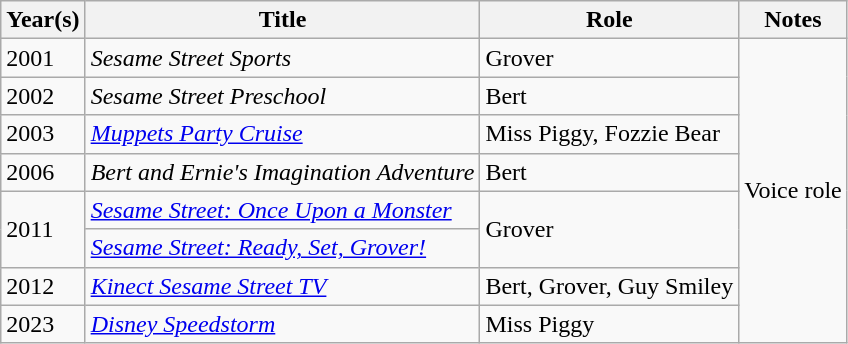<table class="wikitable">
<tr>
<th>Year(s)</th>
<th>Title</th>
<th>Role</th>
<th>Notes</th>
</tr>
<tr>
<td>2001</td>
<td><em>Sesame Street Sports</em></td>
<td>Grover</td>
<td rowspan="8">Voice role</td>
</tr>
<tr>
<td>2002</td>
<td><em>Sesame Street Preschool</em></td>
<td>Bert</td>
</tr>
<tr>
<td>2003</td>
<td><em><a href='#'>Muppets Party Cruise</a></em></td>
<td>Miss Piggy, Fozzie Bear</td>
</tr>
<tr>
<td>2006</td>
<td><em>Bert and Ernie's Imagination Adventure</em></td>
<td>Bert</td>
</tr>
<tr>
<td rowspan="2">2011</td>
<td><em><a href='#'>Sesame Street: Once Upon a Monster</a></em></td>
<td rowspan="2">Grover</td>
</tr>
<tr>
<td><em><a href='#'>Sesame Street: Ready, Set, Grover!</a></em></td>
</tr>
<tr>
<td>2012</td>
<td><em><a href='#'>Kinect Sesame Street TV</a></em></td>
<td>Bert, Grover, Guy Smiley</td>
</tr>
<tr>
<td>2023</td>
<td><em><a href='#'>Disney Speedstorm</a></em></td>
<td>Miss Piggy</td>
</tr>
</table>
